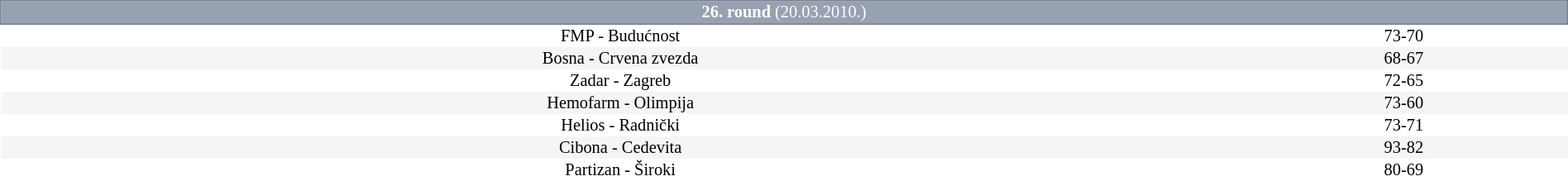<table border=0 cellspacing=0 cellpadding=1em style="font-size: 85%; border-collapse: collapse;width:100%;">
<tr>
<td colspan=5 bgcolor=#98A1B2 style="border:1px solid #7A8392; text-align:center; color:#FFFFFF;"><strong>26. round</strong> (20.03.2010.)</td>
</tr>
<tr align=center bgcolor=#FFFFFF>
<td>FMP - Budućnost</td>
<td>73-70</td>
</tr>
<tr align=center bgcolor=#f5f5f5>
<td>Bosna - Crvena zvezda</td>
<td>68-67</td>
</tr>
<tr align=center bgcolor=#FFFFFF>
<td>Zadar - Zagreb</td>
<td>72-65</td>
</tr>
<tr align=center bgcolor=#f5f5f5>
<td>Hemofarm - Olimpija</td>
<td>73-60</td>
</tr>
<tr align=center bgcolor=#FFFFFF>
<td>Helios - Radnički</td>
<td>73-71</td>
</tr>
<tr align=center bgcolor=#f5f5f5>
<td>Cibona - Cedevita</td>
<td>93-82</td>
</tr>
<tr align=center bgcolor=#FFFFFF>
<td>Partizan - Široki</td>
<td>80-69</td>
</tr>
</table>
